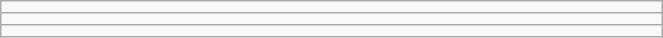<table class="wikitable" style=" text-align:center; font-size:110%;" width="35%">
<tr>
<td></td>
</tr>
<tr>
<td></td>
</tr>
<tr>
<td></td>
</tr>
</table>
